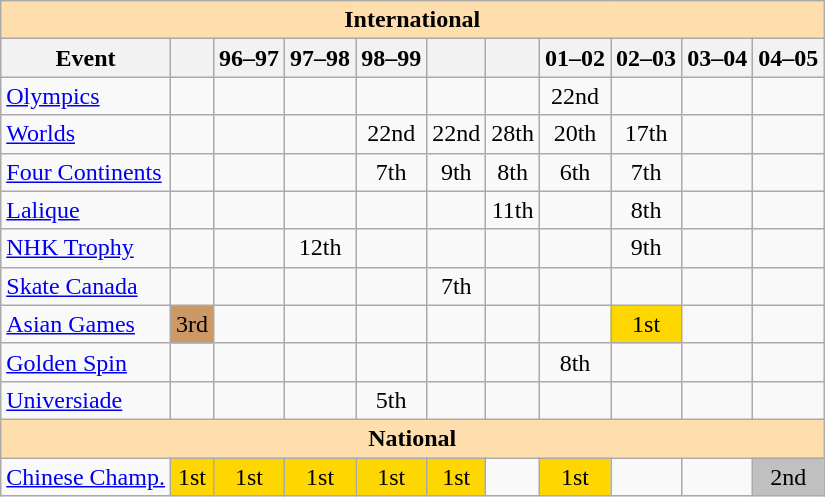<table class="wikitable" style="text-align:center">
<tr>
<th style="background-color: #ffdead; " colspan=11 align=center>International</th>
</tr>
<tr>
<th>Event</th>
<th></th>
<th>96–97</th>
<th>97–98</th>
<th>98–99</th>
<th></th>
<th></th>
<th>01–02</th>
<th>02–03</th>
<th>03–04</th>
<th>04–05</th>
</tr>
<tr>
<td align=left><a href='#'>Olympics</a></td>
<td></td>
<td></td>
<td></td>
<td></td>
<td></td>
<td></td>
<td>22nd</td>
<td></td>
<td></td>
<td></td>
</tr>
<tr>
<td align=left><a href='#'>Worlds</a></td>
<td></td>
<td></td>
<td></td>
<td>22nd</td>
<td>22nd</td>
<td>28th</td>
<td>20th</td>
<td>17th</td>
<td></td>
<td></td>
</tr>
<tr>
<td align=left><a href='#'>Four Continents</a></td>
<td></td>
<td></td>
<td></td>
<td>7th</td>
<td>9th</td>
<td>8th</td>
<td>6th</td>
<td>7th</td>
<td></td>
<td></td>
</tr>
<tr>
<td align=left> <a href='#'>Lalique</a></td>
<td></td>
<td></td>
<td></td>
<td></td>
<td></td>
<td>11th</td>
<td></td>
<td>8th</td>
<td></td>
<td></td>
</tr>
<tr>
<td align=left> <a href='#'>NHK Trophy</a></td>
<td></td>
<td></td>
<td>12th</td>
<td></td>
<td></td>
<td></td>
<td></td>
<td>9th</td>
<td></td>
<td></td>
</tr>
<tr>
<td align=left> <a href='#'>Skate Canada</a></td>
<td></td>
<td></td>
<td></td>
<td></td>
<td>7th</td>
<td></td>
<td></td>
<td></td>
<td></td>
<td></td>
</tr>
<tr>
<td align=left><a href='#'>Asian Games</a></td>
<td bgcolor=cc9966>3rd</td>
<td></td>
<td></td>
<td></td>
<td></td>
<td></td>
<td></td>
<td bgcolor=gold>1st</td>
<td></td>
<td></td>
</tr>
<tr>
<td align=left><a href='#'>Golden Spin</a></td>
<td></td>
<td></td>
<td></td>
<td></td>
<td></td>
<td></td>
<td>8th</td>
<td></td>
<td></td>
<td></td>
</tr>
<tr>
<td align=left><a href='#'>Universiade</a></td>
<td></td>
<td></td>
<td></td>
<td>5th</td>
<td></td>
<td></td>
<td></td>
<td></td>
<td></td>
<td></td>
</tr>
<tr>
<th style="background-color: #ffdead; " colspan=11 align=center>National</th>
</tr>
<tr>
<td align=left><a href='#'>Chinese Champ.</a></td>
<td bgcolor=gold>1st</td>
<td bgcolor=gold>1st</td>
<td bgcolor=gold>1st</td>
<td bgcolor=gold>1st</td>
<td bgcolor=gold>1st</td>
<td></td>
<td bgcolor=gold>1st</td>
<td></td>
<td></td>
<td bgcolor=silver>2nd</td>
</tr>
</table>
